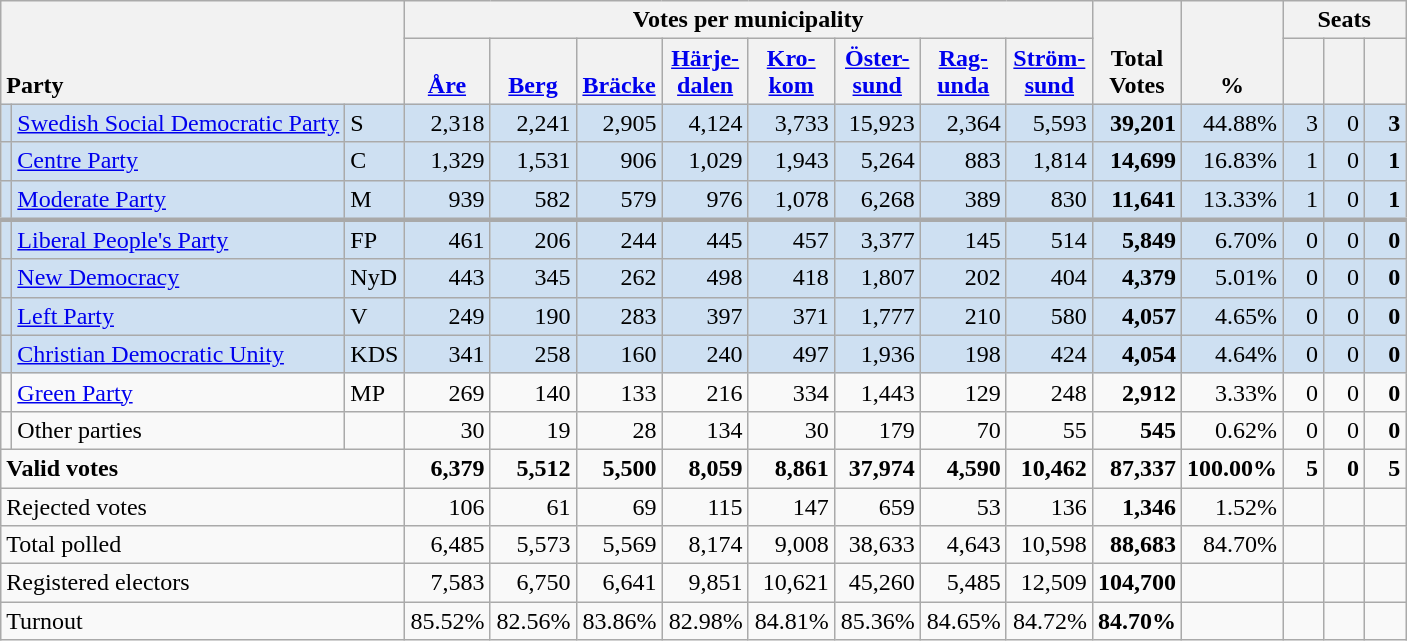<table class="wikitable" border="1" style="text-align:right;">
<tr>
<th style="text-align:left;" valign=bottom rowspan=2 colspan=3>Party</th>
<th colspan=8>Votes per municipality</th>
<th align=center valign=bottom rowspan=2 width="50">Total Votes</th>
<th align=center valign=bottom rowspan=2 width="50">%</th>
<th colspan=3>Seats</th>
</tr>
<tr>
<th align=center valign=bottom width="50"><a href='#'>Åre</a></th>
<th align=center valign=bottom width="50"><a href='#'>Berg</a></th>
<th align=center valign=bottom width="50"><a href='#'>Bräcke</a></th>
<th align=center valign=bottom width="50"><a href='#'>Härje- dalen</a></th>
<th align=center valign=bottom width="50"><a href='#'>Kro- kom</a></th>
<th align=center valign=bottom width="50"><a href='#'>Öster- sund</a></th>
<th align=center valign=bottom width="50"><a href='#'>Rag- unda</a></th>
<th align=center valign=bottom width="50"><a href='#'>Ström- sund</a></th>
<th align=center valign=bottom width="20"><small></small></th>
<th align=center valign=bottom width="20"><small><a href='#'></a></small></th>
<th align=center valign=bottom width="20"><small></small></th>
</tr>
<tr style="background:#CEE0F2;">
<td></td>
<td align=left style="white-space: nowrap;"><a href='#'>Swedish Social Democratic Party</a></td>
<td align=left>S</td>
<td>2,318</td>
<td>2,241</td>
<td>2,905</td>
<td>4,124</td>
<td>3,733</td>
<td>15,923</td>
<td>2,364</td>
<td>5,593</td>
<td><strong>39,201</strong></td>
<td>44.88%</td>
<td>3</td>
<td>0</td>
<td><strong>3</strong></td>
</tr>
<tr style="background:#CEE0F2;">
<td></td>
<td align=left><a href='#'>Centre Party</a></td>
<td align=left>C</td>
<td>1,329</td>
<td>1,531</td>
<td>906</td>
<td>1,029</td>
<td>1,943</td>
<td>5,264</td>
<td>883</td>
<td>1,814</td>
<td><strong>14,699</strong></td>
<td>16.83%</td>
<td>1</td>
<td>0</td>
<td><strong>1</strong></td>
</tr>
<tr style="background:#CEE0F2;">
<td></td>
<td align=left><a href='#'>Moderate Party</a></td>
<td align=left>M</td>
<td>939</td>
<td>582</td>
<td>579</td>
<td>976</td>
<td>1,078</td>
<td>6,268</td>
<td>389</td>
<td>830</td>
<td><strong>11,641</strong></td>
<td>13.33%</td>
<td>1</td>
<td>0</td>
<td><strong>1</strong></td>
</tr>
<tr style="background:#CEE0F2; border-top:3px solid darkgray;">
<td></td>
<td align=left><a href='#'>Liberal People's Party</a></td>
<td align=left>FP</td>
<td>461</td>
<td>206</td>
<td>244</td>
<td>445</td>
<td>457</td>
<td>3,377</td>
<td>145</td>
<td>514</td>
<td><strong>5,849</strong></td>
<td>6.70%</td>
<td>0</td>
<td>0</td>
<td><strong>0</strong></td>
</tr>
<tr style="background:#CEE0F2;">
<td></td>
<td align=left><a href='#'>New Democracy</a></td>
<td align=left>NyD</td>
<td>443</td>
<td>345</td>
<td>262</td>
<td>498</td>
<td>418</td>
<td>1,807</td>
<td>202</td>
<td>404</td>
<td><strong>4,379</strong></td>
<td>5.01%</td>
<td>0</td>
<td>0</td>
<td><strong>0</strong></td>
</tr>
<tr style="background:#CEE0F2;">
<td></td>
<td align=left><a href='#'>Left Party</a></td>
<td align=left>V</td>
<td>249</td>
<td>190</td>
<td>283</td>
<td>397</td>
<td>371</td>
<td>1,777</td>
<td>210</td>
<td>580</td>
<td><strong>4,057</strong></td>
<td>4.65%</td>
<td>0</td>
<td>0</td>
<td><strong>0</strong></td>
</tr>
<tr style="background:#CEE0F2;">
<td></td>
<td align=left><a href='#'>Christian Democratic Unity</a></td>
<td align=left>KDS</td>
<td>341</td>
<td>258</td>
<td>160</td>
<td>240</td>
<td>497</td>
<td>1,936</td>
<td>198</td>
<td>424</td>
<td><strong>4,054</strong></td>
<td>4.64%</td>
<td>0</td>
<td>0</td>
<td><strong>0</strong></td>
</tr>
<tr>
<td></td>
<td align=left><a href='#'>Green Party</a></td>
<td align=left>MP</td>
<td>269</td>
<td>140</td>
<td>133</td>
<td>216</td>
<td>334</td>
<td>1,443</td>
<td>129</td>
<td>248</td>
<td><strong>2,912</strong></td>
<td>3.33%</td>
<td>0</td>
<td>0</td>
<td><strong>0</strong></td>
</tr>
<tr>
<td></td>
<td align=left>Other parties</td>
<td></td>
<td>30</td>
<td>19</td>
<td>28</td>
<td>134</td>
<td>30</td>
<td>179</td>
<td>70</td>
<td>55</td>
<td><strong>545</strong></td>
<td>0.62%</td>
<td>0</td>
<td>0</td>
<td><strong>0</strong></td>
</tr>
<tr style="font-weight:bold">
<td align=left colspan=3>Valid votes</td>
<td>6,379</td>
<td>5,512</td>
<td>5,500</td>
<td>8,059</td>
<td>8,861</td>
<td>37,974</td>
<td>4,590</td>
<td>10,462</td>
<td>87,337</td>
<td>100.00%</td>
<td>5</td>
<td>0</td>
<td>5</td>
</tr>
<tr>
<td align=left colspan=3>Rejected votes</td>
<td>106</td>
<td>61</td>
<td>69</td>
<td>115</td>
<td>147</td>
<td>659</td>
<td>53</td>
<td>136</td>
<td><strong>1,346</strong></td>
<td>1.52%</td>
<td></td>
<td></td>
<td></td>
</tr>
<tr>
<td align=left colspan=3>Total polled</td>
<td>6,485</td>
<td>5,573</td>
<td>5,569</td>
<td>8,174</td>
<td>9,008</td>
<td>38,633</td>
<td>4,643</td>
<td>10,598</td>
<td><strong>88,683</strong></td>
<td>84.70%</td>
<td></td>
<td></td>
<td></td>
</tr>
<tr>
<td align=left colspan=3>Registered electors</td>
<td>7,583</td>
<td>6,750</td>
<td>6,641</td>
<td>9,851</td>
<td>10,621</td>
<td>45,260</td>
<td>5,485</td>
<td>12,509</td>
<td><strong>104,700</strong></td>
<td></td>
<td></td>
<td></td>
<td></td>
</tr>
<tr>
<td align=left colspan=3>Turnout</td>
<td>85.52%</td>
<td>82.56%</td>
<td>83.86%</td>
<td>82.98%</td>
<td>84.81%</td>
<td>85.36%</td>
<td>84.65%</td>
<td>84.72%</td>
<td><strong>84.70%</strong></td>
<td></td>
<td></td>
<td></td>
<td></td>
</tr>
</table>
